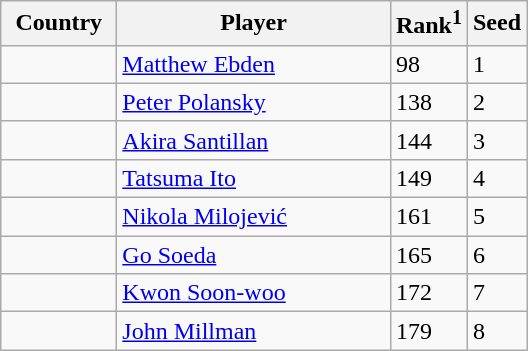<table class="sortable wikitable">
<tr>
<th width="70">Country</th>
<th width="175">Player</th>
<th>Rank<sup>1</sup></th>
<th>Seed</th>
</tr>
<tr>
<td></td>
<td><a href='#'>Matthew Ebden</a></td>
<td>98</td>
<td>1</td>
</tr>
<tr>
<td></td>
<td><a href='#'>Peter Polansky</a></td>
<td>138</td>
<td>2</td>
</tr>
<tr>
<td></td>
<td><a href='#'>Akira Santillan</a></td>
<td>144</td>
<td>3</td>
</tr>
<tr>
<td></td>
<td><a href='#'>Tatsuma Ito</a></td>
<td>149</td>
<td>4</td>
</tr>
<tr>
<td></td>
<td><a href='#'>Nikola Milojević</a></td>
<td>161</td>
<td>5</td>
</tr>
<tr>
<td></td>
<td><a href='#'>Go Soeda</a></td>
<td>165</td>
<td>6</td>
</tr>
<tr>
<td></td>
<td><a href='#'>Kwon Soon-woo</a></td>
<td>172</td>
<td>7</td>
</tr>
<tr>
<td></td>
<td><a href='#'>John Millman</a></td>
<td>179</td>
<td>8</td>
</tr>
</table>
